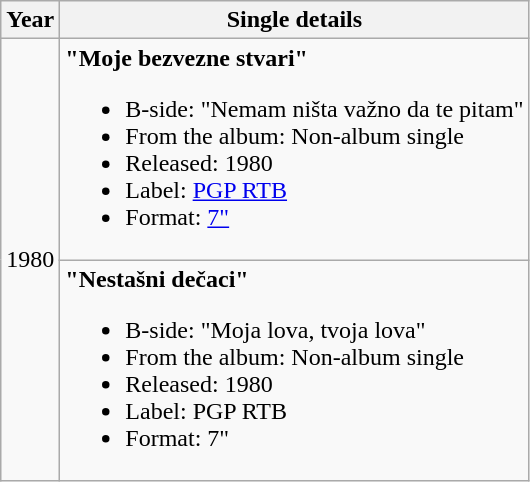<table class ="wikitable">
<tr>
<th>Year</th>
<th>Single details</th>
</tr>
<tr>
<td style="text-align:center;" rowspan="2">1980</td>
<td><strong>"Moje bezvezne stvari"</strong><br><ul><li>B-side: "Nemam ništa važno da te pitam"</li><li>From the album: Non-album single</li><li>Released: 1980</li><li>Label: <a href='#'>PGP RTB</a></li><li>Format: <a href='#'>7"</a></li></ul></td>
</tr>
<tr>
<td><strong>"Nestašni dečaci"</strong><br><ul><li>B-side: "Moja lova, tvoja lova"</li><li>From the album: Non-album single</li><li>Released: 1980</li><li>Label: PGP RTB</li><li>Format: 7"</li></ul></td>
</tr>
</table>
